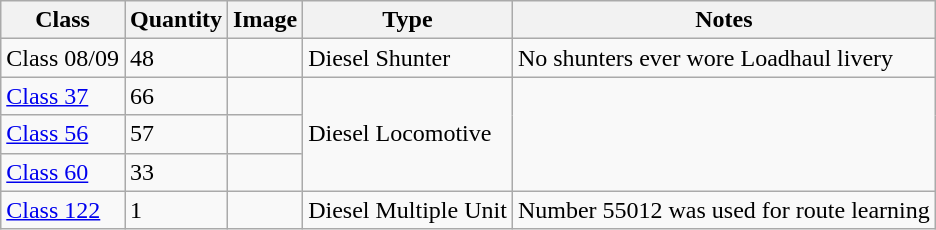<table class="wikitable">
<tr>
<th>Class</th>
<th>Quantity</th>
<th>Image</th>
<th>Type</th>
<th>Notes</th>
</tr>
<tr>
<td>Class 08/09</td>
<td>48</td>
<td></td>
<td>Diesel Shunter</td>
<td>No shunters ever wore Loadhaul livery</td>
</tr>
<tr>
<td><a href='#'>Class 37</a></td>
<td>66</td>
<td></td>
<td rowspan="3">Diesel Locomotive</td>
<td rowspan="3"></td>
</tr>
<tr>
<td><a href='#'>Class 56</a></td>
<td>57</td>
<td></td>
</tr>
<tr>
<td><a href='#'>Class 60</a></td>
<td>33</td>
<td></td>
</tr>
<tr>
<td><a href='#'>Class 122</a></td>
<td>1</td>
<td></td>
<td>Diesel Multiple Unit</td>
<td>Number 55012 was used for route learning</td>
</tr>
</table>
